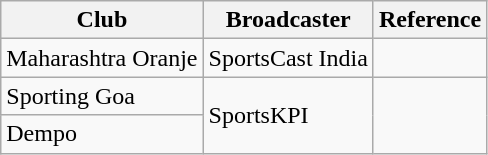<table class="wikitable">
<tr>
<th>Club</th>
<th>Broadcaster</th>
<th>Reference</th>
</tr>
<tr>
<td>Maharashtra Oranje</td>
<td>SportsCast India</td>
<td></td>
</tr>
<tr>
<td>Sporting Goa</td>
<td rowspan="2">SportsKPI</td>
<td rowspan="2"></td>
</tr>
<tr>
<td>Dempo</td>
</tr>
</table>
